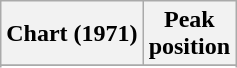<table class="wikitable plainrowheaders sortable" style="text-align:center;">
<tr>
<th scope="col">Chart (1971)</th>
<th scope="col">Peak<br>position</th>
</tr>
<tr>
</tr>
<tr>
</tr>
<tr>
</tr>
</table>
